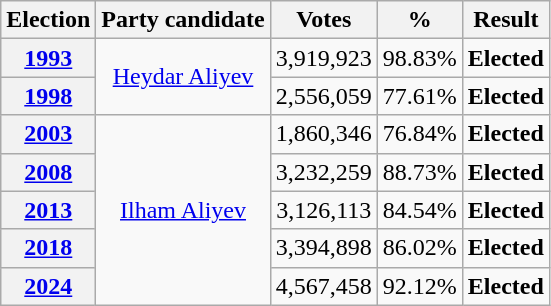<table class=wikitable style=text-align:center>
<tr>
<th>Election</th>
<th>Party candidate</th>
<th><strong>Votes</strong></th>
<th>%</th>
<th>Result</th>
</tr>
<tr>
<th><a href='#'>1993</a></th>
<td rowspan="2"><a href='#'>Heydar Aliyev</a></td>
<td>3,919,923</td>
<td>98.83%</td>
<td><strong>Elected</strong> </td>
</tr>
<tr>
<th><a href='#'>1998</a></th>
<td>2,556,059</td>
<td>77.61%</td>
<td><strong>Elected</strong> </td>
</tr>
<tr>
<th><a href='#'>2003</a></th>
<td rowspan="5"><a href='#'>Ilham Aliyev</a></td>
<td>1,860,346</td>
<td>76.84%</td>
<td><strong>Elected</strong> </td>
</tr>
<tr>
<th><a href='#'>2008</a></th>
<td>3,232,259</td>
<td>88.73%</td>
<td><strong>Elected</strong> </td>
</tr>
<tr>
<th><a href='#'>2013</a></th>
<td>3,126,113</td>
<td>84.54%</td>
<td><strong>Elected</strong> </td>
</tr>
<tr>
<th><a href='#'>2018</a></th>
<td>3,394,898</td>
<td>86.02%</td>
<td><strong>Elected</strong> </td>
</tr>
<tr>
<th><a href='#'>2024</a></th>
<td>4,567,458</td>
<td>92.12%</td>
<td><strong>Elected</strong> </td>
</tr>
</table>
